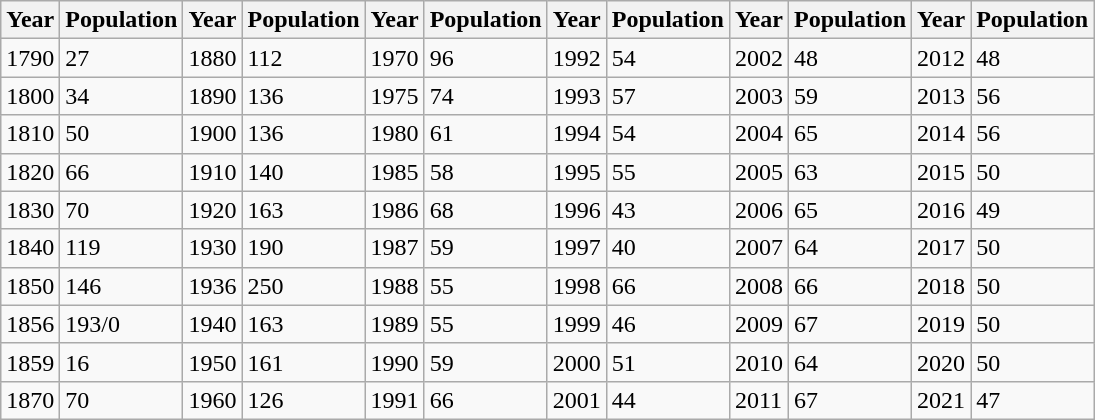<table class="wikitable" style="text-align:left">
<tr>
<th>Year</th>
<th>Population</th>
<th>Year</th>
<th>Population</th>
<th>Year</th>
<th>Population</th>
<th>Year</th>
<th>Population</th>
<th>Year</th>
<th>Population</th>
<th>Year</th>
<th>Population</th>
</tr>
<tr>
<td>1790</td>
<td>27</td>
<td>1880</td>
<td>112</td>
<td>1970</td>
<td>96</td>
<td>1992</td>
<td>54</td>
<td>2002</td>
<td>48</td>
<td>2012</td>
<td>48</td>
</tr>
<tr>
<td>1800</td>
<td>34</td>
<td>1890</td>
<td>136</td>
<td>1975</td>
<td>74</td>
<td>1993</td>
<td>57</td>
<td>2003</td>
<td>59</td>
<td>2013</td>
<td>56</td>
</tr>
<tr>
<td>1810</td>
<td>50</td>
<td>1900</td>
<td>136</td>
<td>1980</td>
<td>61</td>
<td>1994</td>
<td>54</td>
<td>2004</td>
<td>65</td>
<td>2014</td>
<td>56</td>
</tr>
<tr>
<td>1820</td>
<td>66</td>
<td>1910</td>
<td>140</td>
<td>1985</td>
<td>58</td>
<td>1995</td>
<td>55</td>
<td>2005</td>
<td>63</td>
<td>2015</td>
<td>50</td>
</tr>
<tr>
<td>1830</td>
<td>70</td>
<td>1920</td>
<td>163</td>
<td>1986</td>
<td>68</td>
<td>1996</td>
<td>43</td>
<td>2006</td>
<td>65</td>
<td>2016</td>
<td>49</td>
</tr>
<tr>
<td>1840</td>
<td>119</td>
<td>1930</td>
<td>190</td>
<td>1987</td>
<td>59</td>
<td>1997</td>
<td>40</td>
<td>2007</td>
<td>64</td>
<td>2017</td>
<td>50</td>
</tr>
<tr>
<td>1850</td>
<td>146</td>
<td>1936</td>
<td>250</td>
<td>1988</td>
<td>55</td>
<td>1998</td>
<td>66</td>
<td>2008</td>
<td>66</td>
<td>2018</td>
<td>50</td>
</tr>
<tr>
<td>1856</td>
<td>193/0</td>
<td>1940</td>
<td>163</td>
<td>1989</td>
<td>55</td>
<td>1999</td>
<td>46</td>
<td>2009</td>
<td>67</td>
<td>2019</td>
<td>50</td>
</tr>
<tr>
<td>1859</td>
<td>16</td>
<td>1950</td>
<td>161</td>
<td>1990</td>
<td>59</td>
<td>2000</td>
<td>51</td>
<td>2010</td>
<td>64</td>
<td>2020</td>
<td>50</td>
</tr>
<tr>
<td>1870</td>
<td>70</td>
<td>1960</td>
<td>126</td>
<td>1991</td>
<td>66</td>
<td>2001</td>
<td>44</td>
<td>2011</td>
<td>67</td>
<td>2021</td>
<td>47</td>
</tr>
</table>
